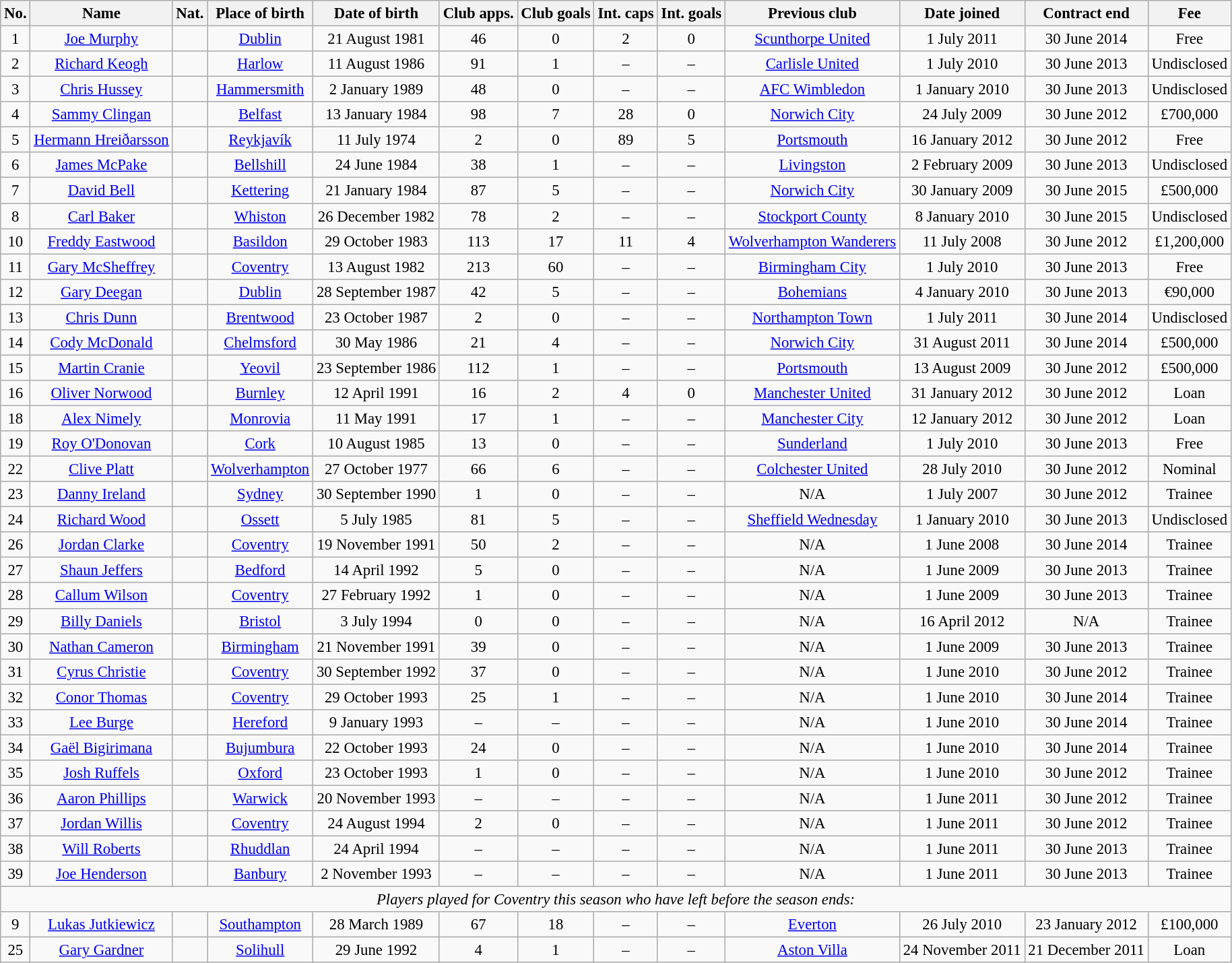<table class="wikitable" style="text-align:center; font-size:95%;">
<tr>
<th>No.</th>
<th>Name</th>
<th>Nat.</th>
<th>Place of birth</th>
<th>Date of birth</th>
<th>Club apps.</th>
<th>Club goals</th>
<th>Int. caps</th>
<th>Int. goals</th>
<th>Previous club</th>
<th>Date joined</th>
<th>Contract end</th>
<th>Fee</th>
</tr>
<tr>
<td>1</td>
<td><a href='#'>Joe Murphy</a></td>
<td></td>
<td><a href='#'>Dublin</a></td>
<td>21 August 1981</td>
<td>46</td>
<td>0</td>
<td>2</td>
<td>0</td>
<td><a href='#'>Scunthorpe United</a></td>
<td>1 July 2011</td>
<td>30 June 2014</td>
<td>Free</td>
</tr>
<tr>
<td>2</td>
<td><a href='#'>Richard Keogh</a></td>
<td></td>
<td> <a href='#'>Harlow</a></td>
<td>11 August 1986</td>
<td>91</td>
<td>1</td>
<td>–</td>
<td>–</td>
<td><a href='#'>Carlisle United</a></td>
<td>1 July 2010</td>
<td>30 June 2013</td>
<td>Undisclosed</td>
</tr>
<tr>
<td>3</td>
<td><a href='#'>Chris Hussey</a></td>
<td></td>
<td><a href='#'>Hammersmith</a></td>
<td>2 January 1989</td>
<td>48</td>
<td>0</td>
<td>–</td>
<td>–</td>
<td><a href='#'>AFC Wimbledon</a></td>
<td>1 January 2010</td>
<td>30 June 2013</td>
<td>Undisclosed</td>
</tr>
<tr>
<td>4</td>
<td><a href='#'>Sammy Clingan</a></td>
<td></td>
<td><a href='#'>Belfast</a></td>
<td>13 January 1984</td>
<td>98</td>
<td>7</td>
<td>28</td>
<td>0</td>
<td><a href='#'>Norwich City</a></td>
<td>24 July 2009</td>
<td>30 June 2012</td>
<td>£700,000</td>
</tr>
<tr>
<td>5</td>
<td><a href='#'>Hermann Hreiðarsson</a></td>
<td></td>
<td><a href='#'>Reykjavík</a></td>
<td>11 July 1974</td>
<td>2</td>
<td>0</td>
<td>89</td>
<td>5</td>
<td><a href='#'>Portsmouth</a></td>
<td>16 January 2012</td>
<td>30 June 2012</td>
<td>Free</td>
</tr>
<tr>
<td>6</td>
<td><a href='#'>James McPake</a></td>
<td></td>
<td><a href='#'>Bellshill</a></td>
<td>24 June 1984</td>
<td>38</td>
<td>1</td>
<td>–</td>
<td>–</td>
<td><a href='#'>Livingston</a></td>
<td>2 February 2009</td>
<td>30 June 2013</td>
<td>Undisclosed</td>
</tr>
<tr>
<td>7</td>
<td><a href='#'>David Bell</a></td>
<td></td>
<td> <a href='#'>Kettering</a></td>
<td>21 January 1984</td>
<td>87</td>
<td>5</td>
<td>–</td>
<td>–</td>
<td><a href='#'>Norwich City</a></td>
<td>30 January 2009</td>
<td>30 June 2015</td>
<td>£500,000</td>
</tr>
<tr>
<td>8</td>
<td><a href='#'>Carl Baker</a></td>
<td></td>
<td><a href='#'>Whiston</a></td>
<td>26 December 1982</td>
<td>78</td>
<td>2</td>
<td>–</td>
<td>–</td>
<td><a href='#'>Stockport County</a></td>
<td>8 January 2010</td>
<td>30 June 2015</td>
<td>Undisclosed</td>
</tr>
<tr>
<td>10</td>
<td><a href='#'>Freddy Eastwood</a></td>
<td></td>
<td> <a href='#'>Basildon</a></td>
<td>29 October 1983</td>
<td>113</td>
<td>17</td>
<td>11</td>
<td>4</td>
<td><a href='#'>Wolverhampton Wanderers</a></td>
<td>11 July 2008</td>
<td>30 June 2012</td>
<td>£1,200,000</td>
</tr>
<tr>
<td>11</td>
<td><a href='#'>Gary McSheffrey</a></td>
<td></td>
<td><a href='#'>Coventry</a></td>
<td>13 August 1982</td>
<td>213</td>
<td>60</td>
<td>–</td>
<td>–</td>
<td><a href='#'>Birmingham City</a></td>
<td>1 July 2010</td>
<td>30 June 2013</td>
<td>Free</td>
</tr>
<tr>
<td>12</td>
<td><a href='#'>Gary Deegan</a></td>
<td></td>
<td><a href='#'>Dublin</a></td>
<td>28 September 1987</td>
<td>42</td>
<td>5</td>
<td>–</td>
<td>–</td>
<td><a href='#'>Bohemians</a></td>
<td>4 January 2010</td>
<td>30 June 2013</td>
<td>€90,000</td>
</tr>
<tr>
<td>13</td>
<td><a href='#'>Chris Dunn</a></td>
<td></td>
<td><a href='#'>Brentwood</a></td>
<td>23 October 1987</td>
<td>2</td>
<td>0</td>
<td>–</td>
<td>–</td>
<td><a href='#'>Northampton Town</a></td>
<td>1 July 2011</td>
<td>30 June 2014</td>
<td>Undisclosed</td>
</tr>
<tr>
<td>14</td>
<td><a href='#'>Cody McDonald</a></td>
<td></td>
<td><a href='#'>Chelmsford</a></td>
<td>30 May 1986</td>
<td>21</td>
<td>4</td>
<td>–</td>
<td>–</td>
<td><a href='#'>Norwich City</a></td>
<td>31 August 2011</td>
<td>30 June 2014</td>
<td>£500,000</td>
</tr>
<tr>
<td>15</td>
<td><a href='#'>Martin Cranie</a></td>
<td></td>
<td><a href='#'>Yeovil</a></td>
<td>23 September 1986</td>
<td>112</td>
<td>1</td>
<td>–</td>
<td>–</td>
<td><a href='#'>Portsmouth</a></td>
<td>13 August 2009</td>
<td>30 June 2012</td>
<td>£500,000</td>
</tr>
<tr>
<td>16</td>
<td><a href='#'>Oliver Norwood</a></td>
<td></td>
<td> <a href='#'>Burnley</a></td>
<td>12 April 1991</td>
<td>16</td>
<td>2</td>
<td>4</td>
<td>0</td>
<td><a href='#'>Manchester United</a></td>
<td>31 January 2012</td>
<td>30 June 2012</td>
<td>Loan</td>
</tr>
<tr>
<td>18</td>
<td><a href='#'>Alex Nimely</a></td>
<td></td>
<td> <a href='#'>Monrovia</a></td>
<td>11 May 1991</td>
<td>17</td>
<td>1</td>
<td>–</td>
<td>–</td>
<td><a href='#'>Manchester City</a></td>
<td>12 January 2012</td>
<td>30 June 2012</td>
<td>Loan</td>
</tr>
<tr>
<td>19</td>
<td><a href='#'>Roy O'Donovan</a></td>
<td></td>
<td><a href='#'>Cork</a></td>
<td>10 August 1985</td>
<td>13</td>
<td>0</td>
<td>–</td>
<td>–</td>
<td><a href='#'>Sunderland</a></td>
<td>1 July 2010</td>
<td>30 June 2013</td>
<td>Free</td>
</tr>
<tr>
<td>22</td>
<td><a href='#'>Clive Platt</a></td>
<td></td>
<td><a href='#'>Wolverhampton</a></td>
<td>27 October 1977</td>
<td>66</td>
<td>6</td>
<td>–</td>
<td>–</td>
<td><a href='#'>Colchester United</a></td>
<td>28 July 2010</td>
<td>30 June 2012</td>
<td>Nominal</td>
</tr>
<tr>
<td>23</td>
<td><a href='#'>Danny Ireland</a></td>
<td></td>
<td><a href='#'>Sydney</a></td>
<td>30 September 1990</td>
<td>1</td>
<td>0</td>
<td>–</td>
<td>–</td>
<td>N/A</td>
<td>1 July 2007</td>
<td>30 June 2012</td>
<td>Trainee</td>
</tr>
<tr>
<td>24</td>
<td><a href='#'>Richard Wood</a></td>
<td></td>
<td><a href='#'>Ossett</a></td>
<td>5 July 1985</td>
<td>81</td>
<td>5</td>
<td>–</td>
<td>–</td>
<td><a href='#'>Sheffield Wednesday</a></td>
<td>1 January 2010</td>
<td>30 June 2013</td>
<td>Undisclosed</td>
</tr>
<tr>
<td>26</td>
<td><a href='#'>Jordan Clarke</a></td>
<td></td>
<td><a href='#'>Coventry</a></td>
<td>19 November 1991</td>
<td>50</td>
<td>2</td>
<td>–</td>
<td>–</td>
<td>N/A</td>
<td>1 June 2008</td>
<td>30 June 2014</td>
<td>Trainee</td>
</tr>
<tr>
<td>27</td>
<td><a href='#'>Shaun Jeffers</a></td>
<td></td>
<td><a href='#'>Bedford</a></td>
<td>14 April 1992</td>
<td>5</td>
<td>0</td>
<td>–</td>
<td>–</td>
<td>N/A</td>
<td>1 June 2009</td>
<td>30 June 2013</td>
<td>Trainee</td>
</tr>
<tr>
<td>28</td>
<td><a href='#'>Callum Wilson</a></td>
<td></td>
<td><a href='#'>Coventry</a></td>
<td>27 February 1992</td>
<td>1</td>
<td>0</td>
<td>–</td>
<td>–</td>
<td>N/A</td>
<td>1 June 2009</td>
<td>30 June 2013</td>
<td>Trainee</td>
</tr>
<tr>
<td>29</td>
<td><a href='#'>Billy Daniels</a></td>
<td></td>
<td><a href='#'>Bristol</a></td>
<td>3 July 1994</td>
<td>0</td>
<td>0</td>
<td>–</td>
<td>–</td>
<td>N/A</td>
<td>16 April 2012</td>
<td>N/A</td>
<td>Trainee</td>
</tr>
<tr>
<td>30</td>
<td><a href='#'>Nathan Cameron</a></td>
<td></td>
<td><a href='#'>Birmingham</a></td>
<td>21 November 1991</td>
<td>39</td>
<td>0</td>
<td>–</td>
<td>–</td>
<td>N/A</td>
<td>1 June 2009</td>
<td>30 June 2013</td>
<td>Trainee</td>
</tr>
<tr>
<td>31</td>
<td><a href='#'>Cyrus Christie</a></td>
<td></td>
<td><a href='#'>Coventry</a></td>
<td>30 September 1992</td>
<td>37</td>
<td>0</td>
<td>–</td>
<td>–</td>
<td>N/A</td>
<td>1 June 2010</td>
<td>30 June 2012</td>
<td>Trainee</td>
</tr>
<tr>
<td>32</td>
<td><a href='#'>Conor Thomas</a></td>
<td></td>
<td><a href='#'>Coventry</a></td>
<td>29 October 1993</td>
<td>25</td>
<td>1</td>
<td>–</td>
<td>–</td>
<td>N/A</td>
<td>1 June 2010</td>
<td>30 June 2014</td>
<td>Trainee</td>
</tr>
<tr>
<td>33</td>
<td><a href='#'>Lee Burge</a></td>
<td></td>
<td><a href='#'>Hereford</a></td>
<td>9 January 1993</td>
<td>–</td>
<td>–</td>
<td>–</td>
<td>–</td>
<td>N/A</td>
<td>1 June 2010</td>
<td>30 June 2014</td>
<td>Trainee</td>
</tr>
<tr>
<td>34</td>
<td><a href='#'>Gaël Bigirimana</a></td>
<td></td>
<td> <a href='#'>Bujumbura</a></td>
<td>22 October 1993</td>
<td>24</td>
<td>0</td>
<td>–</td>
<td>–</td>
<td>N/A</td>
<td>1 June 2010</td>
<td>30 June 2014</td>
<td>Trainee</td>
</tr>
<tr>
<td>35</td>
<td><a href='#'>Josh Ruffels</a></td>
<td></td>
<td><a href='#'>Oxford</a></td>
<td>23 October 1993</td>
<td>1</td>
<td>0</td>
<td>–</td>
<td>–</td>
<td>N/A</td>
<td>1 June 2010</td>
<td>30 June 2012</td>
<td>Trainee</td>
</tr>
<tr>
<td>36</td>
<td><a href='#'>Aaron Phillips</a></td>
<td></td>
<td><a href='#'>Warwick</a></td>
<td>20 November 1993</td>
<td>–</td>
<td>–</td>
<td>–</td>
<td>–</td>
<td>N/A</td>
<td>1 June 2011</td>
<td>30 June 2012</td>
<td>Trainee</td>
</tr>
<tr>
<td>37</td>
<td><a href='#'>Jordan Willis</a></td>
<td></td>
<td><a href='#'>Coventry</a></td>
<td>24 August 1994</td>
<td>2</td>
<td>0</td>
<td>–</td>
<td>–</td>
<td>N/A</td>
<td>1 June 2011</td>
<td>30 June 2012</td>
<td>Trainee</td>
</tr>
<tr>
<td>38</td>
<td><a href='#'>Will Roberts</a></td>
<td></td>
<td><a href='#'>Rhuddlan</a></td>
<td>24 April 1994</td>
<td>–</td>
<td>–</td>
<td>–</td>
<td>–</td>
<td>N/A</td>
<td>1 June 2011</td>
<td>30 June 2013</td>
<td>Trainee</td>
</tr>
<tr>
<td>39</td>
<td><a href='#'>Joe Henderson</a></td>
<td></td>
<td><a href='#'>Banbury</a></td>
<td>2 November 1993</td>
<td>–</td>
<td>–</td>
<td>–</td>
<td>–</td>
<td>N/A</td>
<td>1 June 2011</td>
<td>30 June 2013</td>
<td>Trainee</td>
</tr>
<tr>
<td colspan="20"><em>Players played for Coventry this season who have left before the season ends:</em></td>
</tr>
<tr>
<td>9</td>
<td><a href='#'>Lukas Jutkiewicz</a></td>
<td></td>
<td><a href='#'>Southampton</a></td>
<td>28 March 1989</td>
<td>67</td>
<td>18</td>
<td>–</td>
<td>–</td>
<td><a href='#'>Everton</a></td>
<td>26 July 2010</td>
<td>23 January 2012</td>
<td>£100,000</td>
</tr>
<tr>
<td>25</td>
<td><a href='#'>Gary Gardner</a></td>
<td></td>
<td><a href='#'>Solihull</a></td>
<td>29 June 1992</td>
<td>4</td>
<td>1</td>
<td>–</td>
<td>–</td>
<td><a href='#'>Aston Villa</a></td>
<td>24 November 2011</td>
<td>21 December 2011</td>
<td>Loan</td>
</tr>
</table>
